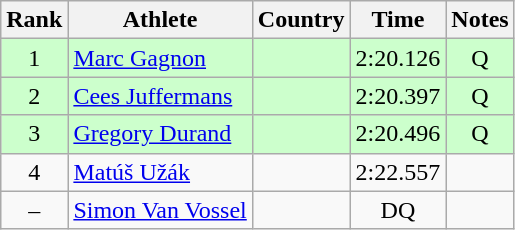<table class="wikitable sortable" style="text-align:center">
<tr>
<th>Rank</th>
<th>Athlete</th>
<th>Country</th>
<th>Time</th>
<th>Notes</th>
</tr>
<tr bgcolor=ccffcc>
<td>1</td>
<td align=left><a href='#'>Marc Gagnon</a></td>
<td align=left></td>
<td>2:20.126</td>
<td>Q</td>
</tr>
<tr bgcolor=ccffcc>
<td>2</td>
<td align=left><a href='#'>Cees Juffermans</a></td>
<td align=left></td>
<td>2:20.397</td>
<td>Q</td>
</tr>
<tr bgcolor=ccffcc>
<td>3</td>
<td align=left><a href='#'>Gregory Durand</a></td>
<td align=left></td>
<td>2:20.496</td>
<td>Q</td>
</tr>
<tr>
<td>4</td>
<td align=left><a href='#'>Matúš Užák</a></td>
<td align=left></td>
<td>2:22.557</td>
<td></td>
</tr>
<tr>
<td>–</td>
<td align=left><a href='#'>Simon Van Vossel</a></td>
<td align=left></td>
<td>DQ</td>
<td></td>
</tr>
</table>
